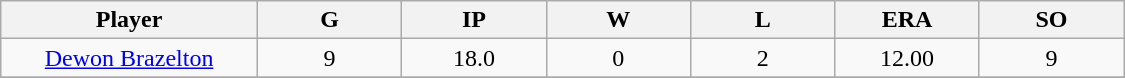<table class="wikitable sortable">
<tr>
<th bgcolor="#DDDDFF" width="16%">Player</th>
<th bgcolor="#DDDDFF" width="9%">G</th>
<th bgcolor="#DDDDFF" width="9%">IP</th>
<th bgcolor="#DDDDFF" width="9%">W</th>
<th bgcolor="#DDDDFF" width="9%">L</th>
<th bgcolor="#DDDDFF" width="9%">ERA</th>
<th bgcolor="#DDDDFF" width="9%">SO</th>
</tr>
<tr align="center">
<td><a href='#'>Dewon Brazelton</a></td>
<td>9</td>
<td>18.0</td>
<td>0</td>
<td>2</td>
<td>12.00</td>
<td>9</td>
</tr>
<tr align="center">
</tr>
</table>
